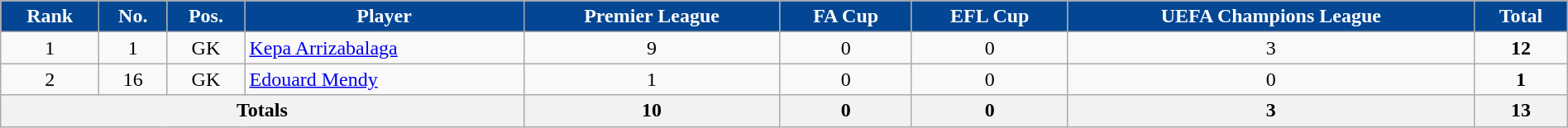<table class="wikitable sortable" style="text-align:center; width:100%">
<tr>
<th style=background-color:#034694;color:#FFFFFF>Rank</th>
<th style=background-color:#034694;color:#FFFFFF>No.</th>
<th style=background-color:#034694;color:#FFFFFF>Pos.</th>
<th style=background-color:#034694;color:#FFFFFF>Player</th>
<th style=background-color:#034694;color:#FFFFFF>Premier League</th>
<th style=background-color:#034694;color:#FFFFFF>FA Cup</th>
<th style=background-color:#034694;color:#FFFFFF>EFL Cup</th>
<th style=background-color:#034694;color:#FFFFFF>UEFA Champions League</th>
<th style=background-color:#034694;color:#FFFFFF>Total</th>
</tr>
<tr>
<td>1</td>
<td>1</td>
<td>GK</td>
<td align=left> <a href='#'>Kepa Arrizabalaga</a></td>
<td>9</td>
<td>0</td>
<td>0</td>
<td>3</td>
<td><strong>12</strong></td>
</tr>
<tr>
<td>2</td>
<td>16</td>
<td>GK</td>
<td align=left> <a href='#'>Edouard Mendy</a></td>
<td>1</td>
<td>0</td>
<td>0</td>
<td>0</td>
<td><strong>1</strong></td>
</tr>
<tr>
<th colspan=4><strong>Totals</strong></th>
<th><strong>10</strong></th>
<th><strong>0</strong></th>
<th><strong>0</strong></th>
<th><strong>3</strong></th>
<th><strong>13</strong></th>
</tr>
</table>
